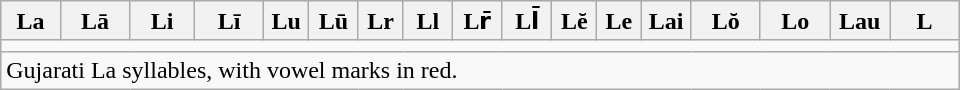<table class=wikitable style="width: 40em;">
<tr>
<th style="width:6%;">La</th>
<th style="width:7%;">Lā</th>
<th style="width:6.5%;">Li</th>
<th style="width:7%;">Lī</th>
<th style="width:4.5%;">Lu</th>
<th style="width:5%;">Lū</th>
<th style="width:4.5%;">Lr</th>
<th style="width:5%;">Ll</th>
<th style="width:5%;">Lr̄</th>
<th style="width:5%;">Ll̄</th>
<th style="width:4.5%;">Lĕ</th>
<th style="width:4.5%;">Le</th>
<th style="width:5%;">Lai</th>
<th style="width:7%;">Lŏ</th>
<th style="width:7%;">Lo</th>
<th style="width:6%;">Lau</th>
<th style="width:7%;">L</th>
</tr>
<tr align="center">
<td colspan=17></td>
</tr>
<tr>
<td colspan=17>Gujarati La syllables, with vowel marks in red.</td>
</tr>
</table>
